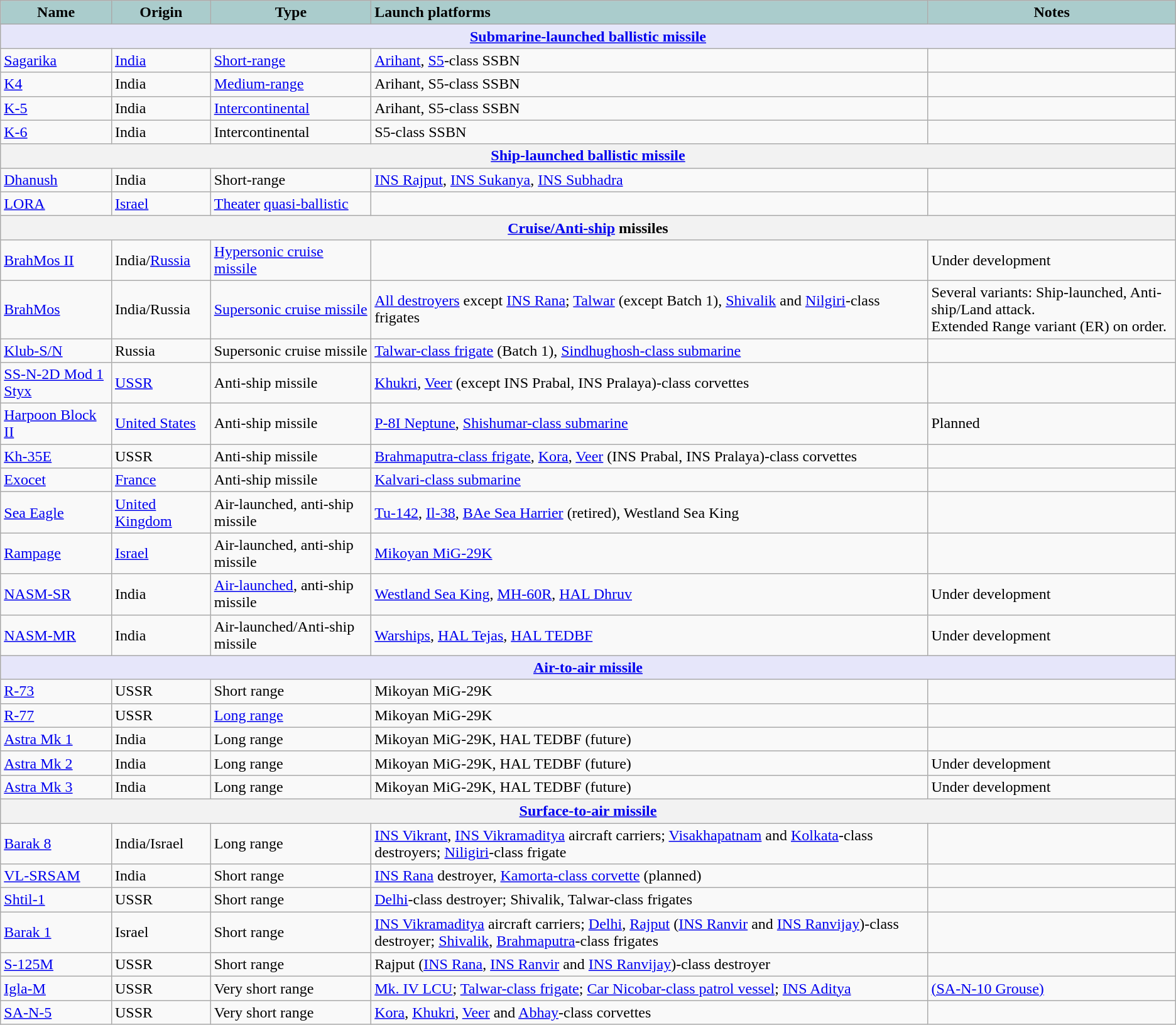<table class="wikitable">
<tr>
<th style="text-align:center; background:#acc;">Name</th>
<th style="text-align: center; background:#acc;">Origin</th>
<th style="text-align:l center; background:#acc;">Type</th>
<th style="text-align:left; background:#acc;">Launch platforms</th>
<th style="text-align: center; background:#acc;">Notes</th>
</tr>
<tr>
<th colspan="5" style="align: center; background: lavender;"><a href='#'>Submarine-launched ballistic missile</a></th>
</tr>
<tr>
<td><a href='#'>Sagarika</a></td>
<td><a href='#'>India</a></td>
<td><a href='#'>Short-range</a></td>
<td><a href='#'>Arihant</a>, <a href='#'>S5</a>-class SSBN</td>
<td></td>
</tr>
<tr>
<td><a href='#'>K4</a></td>
<td>India</td>
<td><a href='#'>Medium-range</a></td>
<td>Arihant, S5-class SSBN</td>
<td></td>
</tr>
<tr>
<td><a href='#'>K-5</a></td>
<td>India</td>
<td><a href='#'>Intercontinental</a></td>
<td>Arihant, S5-class SSBN</td>
<td></td>
</tr>
<tr>
<td><a href='#'>K-6</a></td>
<td>India</td>
<td>Intercontinental</td>
<td>S5-class SSBN</td>
<td></td>
</tr>
<tr>
<th colspan="5"><a href='#'>Ship-launched ballistic missile</a></th>
</tr>
<tr>
<td><a href='#'>Dhanush</a></td>
<td>India</td>
<td>Short-range</td>
<td><a href='#'>INS Rajput</a>, <a href='#'>INS Sukanya</a>, <a href='#'>INS Subhadra</a></td>
<td></td>
</tr>
<tr>
<td><a href='#'>LORA</a></td>
<td><a href='#'>Israel</a></td>
<td><a href='#'>Theater</a> <a href='#'>quasi-ballistic</a></td>
<td></td>
<td></td>
</tr>
<tr>
<th colspan="5"><a href='#'>Cruise/</a><a href='#'>Anti-ship</a> missiles</th>
</tr>
<tr>
<td><a href='#'>BrahMos II</a></td>
<td>India/<a href='#'>Russia</a></td>
<td><a href='#'>Hypersonic cruise missile</a></td>
<td></td>
<td>Under development</td>
</tr>
<tr>
<td><a href='#'>BrahMos</a></td>
<td>India/Russia</td>
<td><a href='#'>Supersonic cruise missile</a></td>
<td><a href='#'>All destroyers</a> except <a href='#'>INS Rana</a>; <a href='#'>Talwar</a> (except Batch 1), <a href='#'>Shivalik</a> and <a href='#'>Nilgiri</a>-class frigates</td>
<td>Several variants: Ship-launched, Anti-ship/Land attack.<br>Extended Range variant (ER) on order.</td>
</tr>
<tr>
<td><a href='#'>Klub-S/N</a></td>
<td>Russia</td>
<td>Supersonic cruise missile</td>
<td><a href='#'>Talwar-class frigate</a> (Batch 1), <a href='#'>Sindhughosh-class submarine</a></td>
<td></td>
</tr>
<tr>
<td><a href='#'>SS-N-2D Mod 1 Styx</a></td>
<td><a href='#'>USSR</a></td>
<td>Anti-ship missile</td>
<td><a href='#'>Khukri</a>, <a href='#'>Veer</a> (except INS Prabal, INS Pralaya)-class corvettes</td>
<td></td>
</tr>
<tr>
<td><a href='#'>Harpoon Block II</a></td>
<td><a href='#'>United States</a></td>
<td>Anti-ship missile</td>
<td><a href='#'>P-8I Neptune</a>, <a href='#'>Shishumar-class submarine</a></td>
<td>Planned</td>
</tr>
<tr>
<td><a href='#'>Kh-35E</a></td>
<td>USSR</td>
<td>Anti-ship missile</td>
<td><a href='#'>Brahmaputra-class frigate</a>, <a href='#'>Kora</a>, <a href='#'>Veer</a> (INS Prabal, INS Pralaya)-class corvettes</td>
<td></td>
</tr>
<tr>
<td><a href='#'>Exocet</a></td>
<td><a href='#'>France</a></td>
<td>Anti-ship missile</td>
<td><a href='#'>Kalvari-class submarine</a></td>
<td></td>
</tr>
<tr>
<td><a href='#'>Sea Eagle</a></td>
<td><a href='#'>United Kingdom</a></td>
<td>Air-launched, anti-ship missile</td>
<td><a href='#'>Tu-142</a>, <a href='#'>Il-38</a>, <a href='#'>BAe Sea Harrier</a> (retired), Westland Sea King</td>
<td></td>
</tr>
<tr>
<td><a href='#'>Rampage</a></td>
<td><a href='#'>Israel</a></td>
<td>Air-launched, anti-ship missile</td>
<td><a href='#'>Mikoyan MiG-29K</a></td>
<td></td>
</tr>
<tr>
<td><a href='#'>NASM-SR</a></td>
<td>India</td>
<td><a href='#'>Air-launched</a>, anti-ship missile</td>
<td><a href='#'>Westland Sea King</a>, <a href='#'>MH-60R</a>, <a href='#'>HAL Dhruv</a></td>
<td>Under development</td>
</tr>
<tr>
<td><a href='#'>NASM-MR</a></td>
<td>India</td>
<td>Air-launched/Anti-ship missile</td>
<td><a href='#'>Warships</a>, <a href='#'>HAL Tejas</a>, <a href='#'>HAL TEDBF</a></td>
<td>Under development</td>
</tr>
<tr>
<th colspan="5" style="align: center; background: lavender;"><a href='#'>Air-to-air missile</a></th>
</tr>
<tr>
<td><a href='#'>R-73</a></td>
<td>USSR</td>
<td>Short range</td>
<td>Mikoyan MiG-29K</td>
<td></td>
</tr>
<tr>
<td><a href='#'>R-77</a></td>
<td>USSR</td>
<td><a href='#'>Long range</a></td>
<td>Mikoyan MiG-29K</td>
<td></td>
</tr>
<tr>
<td><a href='#'>Astra Mk 1</a></td>
<td>India</td>
<td>Long range</td>
<td>Mikoyan MiG-29K, HAL TEDBF (future)</td>
<td></td>
</tr>
<tr>
<td><a href='#'>Astra Mk 2</a></td>
<td>India</td>
<td>Long range</td>
<td>Mikoyan MiG-29K, HAL TEDBF (future)</td>
<td>Under development</td>
</tr>
<tr>
<td><a href='#'>Astra Mk 3</a></td>
<td>India</td>
<td>Long range</td>
<td>Mikoyan MiG-29K, HAL TEDBF (future)</td>
<td>Under development</td>
</tr>
<tr>
<th colspan="5"><a href='#'>Surface-to-air missile</a></th>
</tr>
<tr>
<td><a href='#'>Barak 8</a></td>
<td>India/Israel</td>
<td>Long range</td>
<td><a href='#'>INS Vikrant</a>, <a href='#'>INS Vikramaditya</a> aircraft carriers; <a href='#'>Visakhapatnam</a> and <a href='#'>Kolkata</a>-class destroyers; <a href='#'>Niligiri</a>-class frigate</td>
<td></td>
</tr>
<tr>
<td><a href='#'>VL-SRSAM</a></td>
<td>India</td>
<td>Short range</td>
<td><a href='#'>INS Rana</a> destroyer, <a href='#'>Kamorta-class corvette</a> (planned)</td>
<td></td>
</tr>
<tr>
<td><a href='#'>Shtil-1</a></td>
<td>USSR</td>
<td>Short range</td>
<td><a href='#'>Delhi</a>-class destroyer; Shivalik, Talwar-class frigates</td>
<td></td>
</tr>
<tr>
<td><a href='#'>Barak 1</a></td>
<td>Israel</td>
<td>Short range</td>
<td><a href='#'>INS Vikramaditya</a> aircraft carriers; <a href='#'>Delhi</a>, <a href='#'>Rajput</a> (<a href='#'>INS Ranvir</a> and <a href='#'>INS Ranvijay</a>)-class destroyer; <a href='#'>Shivalik</a>, <a href='#'>Brahmaputra</a>-class frigates</td>
<td></td>
</tr>
<tr>
<td><a href='#'>S-125M</a></td>
<td>USSR</td>
<td>Short range</td>
<td>Rajput (<a href='#'>INS Rana</a>, <a href='#'>INS Ranvir</a> and <a href='#'>INS Ranvijay</a>)-class destroyer</td>
<td></td>
</tr>
<tr>
<td><a href='#'>Igla-M</a></td>
<td>USSR</td>
<td>Very short range</td>
<td><a href='#'>Mk. IV LCU</a>; <a href='#'>Talwar-class frigate</a>; <a href='#'>Car Nicobar-class patrol vessel</a>; <a href='#'>INS Aditya</a></td>
<td><a href='#'>(SA-N-10 Grouse)</a></td>
</tr>
<tr>
<td><a href='#'>SA-N-5</a></td>
<td>USSR</td>
<td>Very short range</td>
<td><a href='#'>Kora</a>, <a href='#'>Khukri</a>, <a href='#'>Veer</a> and <a href='#'>Abhay</a>-class corvettes</td>
<td></td>
</tr>
</table>
